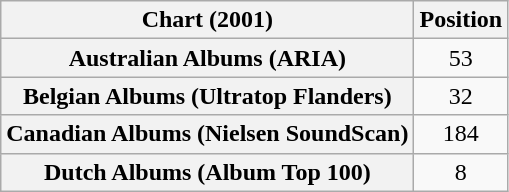<table class="wikitable plainrowheaders sortable">
<tr>
<th>Chart (2001)</th>
<th>Position</th>
</tr>
<tr>
<th scope="row">Australian Albums (ARIA)</th>
<td align="center">53</td>
</tr>
<tr>
<th scope="row">Belgian Albums (Ultratop Flanders)</th>
<td align="center">32</td>
</tr>
<tr>
<th scope="row">Canadian Albums (Nielsen SoundScan)</th>
<td style="text-align:center;">184</td>
</tr>
<tr>
<th scope="row">Dutch Albums (Album Top 100)</th>
<td align="center">8</td>
</tr>
</table>
